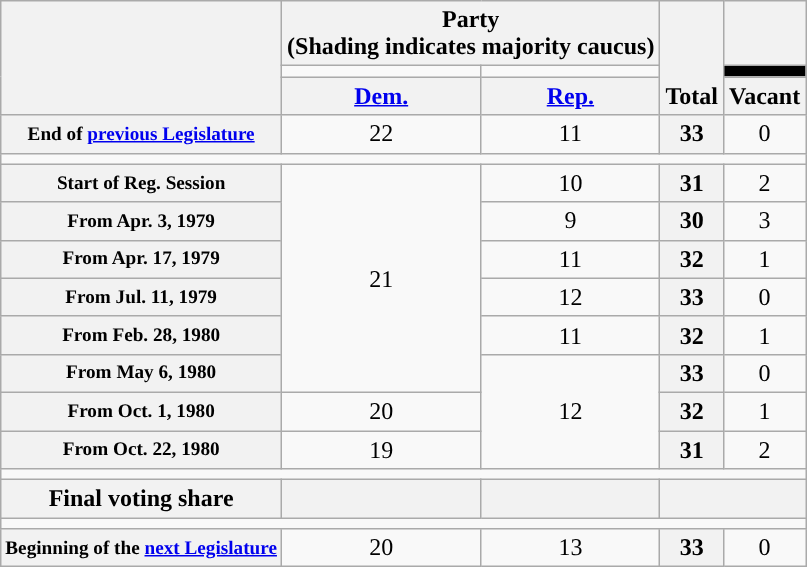<table class=wikitable style="text-align:center">
<tr style="vertical-align:bottom;">
<th rowspan=3></th>
<th colspan=2>Party <div>(Shading indicates majority caucus)</div></th>
<th rowspan=3>Total</th>
<th></th>
</tr>
<tr style="height:5px">
<td style="background-color:"></td>
<td style="background-color:"></td>
<td style="background:black;"></td>
</tr>
<tr>
<th><a href='#'>Dem.</a></th>
<th><a href='#'>Rep.</a></th>
<th>Vacant</th>
</tr>
<tr>
<th style="font-size:80%;">End of <a href='#'>previous Legislature</a></th>
<td>22</td>
<td>11</td>
<th>33</th>
<td>0</td>
</tr>
<tr>
<td colspan=5></td>
</tr>
<tr>
<th style="font-size:80%;">Start of Reg. Session</th>
<td rowspan="6" >21</td>
<td>10</td>
<th>31</th>
<td>2</td>
</tr>
<tr>
<th style="font-size:80%;">From Apr. 3, 1979</th>
<td>9</td>
<th>30</th>
<td>3</td>
</tr>
<tr>
<th style="font-size:80%;">From Apr. 17, 1979</th>
<td>11</td>
<th>32</th>
<td>1</td>
</tr>
<tr>
<th style="font-size:80%;">From Jul. 11, 1979</th>
<td>12</td>
<th>33</th>
<td>0</td>
</tr>
<tr>
<th style="font-size:80%;">From Feb. 28, 1980</th>
<td>11</td>
<th>32</th>
<td>1</td>
</tr>
<tr>
<th style="font-size:80%;">From May 6, 1980</th>
<td rowspan="3">12</td>
<th>33</th>
<td>0</td>
</tr>
<tr>
<th style="font-size:80%;">From Oct. 1, 1980</th>
<td>20</td>
<th>32</th>
<td>1</td>
</tr>
<tr>
<th style="font-size:80%;">From Oct. 22, 1980</th>
<td>19</td>
<th>31</th>
<td>2</td>
</tr>
<tr>
<td colspan=5></td>
</tr>
<tr>
<th>Final voting share</th>
<th></th>
<th></th>
<th colspan=2></th>
</tr>
<tr>
<td colspan=5></td>
</tr>
<tr>
<th style="font-size:80%;">Beginning of the <a href='#'>next Legislature</a></th>
<td>20</td>
<td>13</td>
<th>33</th>
<td>0</td>
</tr>
</table>
